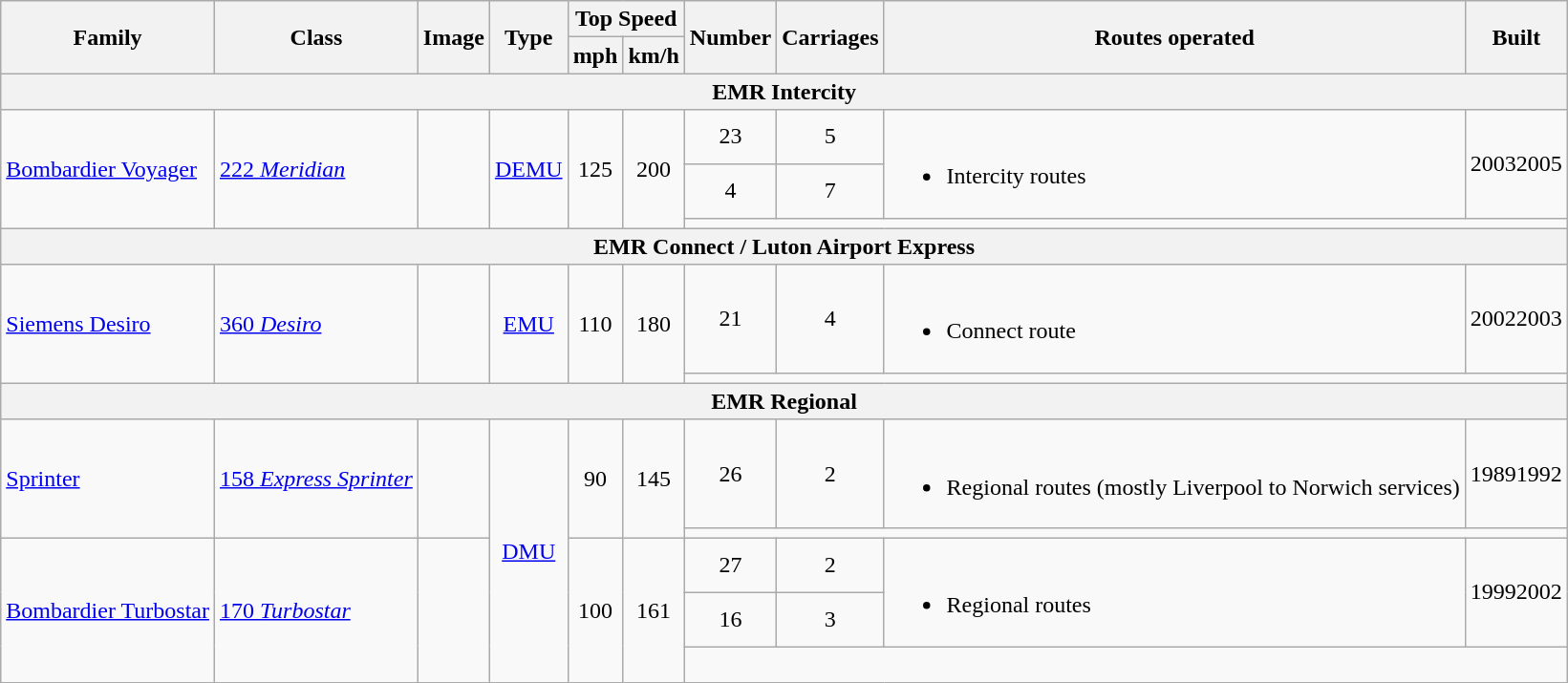<table class="wikitable sortable">
<tr>
<th rowspan="2">Family</th>
<th rowspan="2">Class</th>
<th rowspan="2">Image</th>
<th rowspan="2">Type</th>
<th colspan="2">Top Speed</th>
<th rowspan="2">Number</th>
<th rowspan="2">Carriages</th>
<th rowspan="2">Routes operated</th>
<th rowspan="2">Built</th>
</tr>
<tr>
<th>mph</th>
<th>km/h</th>
</tr>
<tr>
<th colspan="10">EMR Intercity</th>
</tr>
<tr>
<td rowspan="3"><a href='#'>Bombardier Voyager</a></td>
<td rowspan="3"><a href='#'>222 <em>Meridian</em></a></td>
<td rowspan="3"></td>
<td rowspan="3" align="center"><a href='#'>DEMU</a></td>
<td rowspan="3" align="center">125</td>
<td rowspan="3" align="center">200</td>
<td style="text-align: center;">23</td>
<td style="text-align: center;">5</td>
<td rowspan="2"><br><ul><li>Intercity routes</li></ul></td>
<td rowspan="2" align="center">20032005</td>
</tr>
<tr>
<td style="text-align: center;">4</td>
<td style="text-align: center;">7</td>
</tr>
<tr>
<td colspan="4"></td>
</tr>
<tr>
<th colspan="10">EMR Connect / Luton Airport Express</th>
</tr>
<tr>
<td rowspan="2"><a href='#'>Siemens Desiro</a></td>
<td rowspan="2"><a href='#'>360 <em>Desiro</em></a></td>
<td rowspan="2"></td>
<td rowspan="2" align="center"><a href='#'>EMU</a></td>
<td rowspan="2" align="center">110</td>
<td rowspan="2" align="center">180</td>
<td align=center>21</td>
<td align=center>4</td>
<td><br><ul><li>Connect route</li></ul></td>
<td align="center">20022003</td>
</tr>
<tr>
<td colspan="4"></td>
</tr>
<tr>
<th colspan="10">EMR Regional</th>
</tr>
<tr>
<td rowspan="2"><a href='#'>Sprinter</a></td>
<td rowspan="2"><a href='#'>158 <em>Express Sprinter</em></a></td>
<td rowspan="2"><br></td>
<td rowspan="5" style="text-align: center;"><a href='#'>DMU</a></td>
<td rowspan="2" style="text-align: center;">90</td>
<td rowspan="2" style="text-align: center;">145</td>
<td style="text-align: center;">26</td>
<td style="text-align: center;" rowspan="1">2</td>
<td rowspan="1"><br><ul><li>Regional routes (mostly Liverpool to Norwich services) </li></ul></td>
<td style="text-align: center;">19891992</td>
</tr>
<tr>
<td colspan="4"></td>
</tr>
<tr>
<td rowspan="3"><a href='#'>Bombardier Turbostar</a></td>
<td rowspan="3"><a href='#'>170 <em>Turbostar</em></a></td>
<td rowspan="3"></td>
<td rowspan="3" align="center">100</td>
<td rowspan="3" align="center">161</td>
<td align="center">27</td>
<td align="center">2</td>
<td rowspan="2"><br><ul><li>Regional routes</li></ul></td>
<td rowspan="2" align="center">19992002</td>
</tr>
<tr>
<td align="center">16</td>
<td align="center">3</td>
</tr>
<tr>
<td colspan="4"><br></td>
</tr>
</table>
